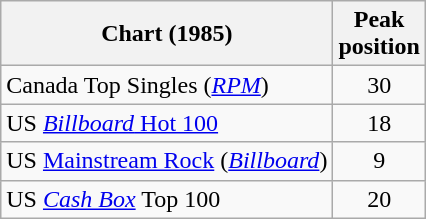<table class="wikitable sortable">
<tr>
<th>Chart (1985)</th>
<th>Peak<br>position</th>
</tr>
<tr>
<td>Canada Top Singles (<em><a href='#'>RPM</a></em>)</td>
<td style="text-align:center;">30</td>
</tr>
<tr>
<td>US <a href='#'><em>Billboard</em> Hot 100</a></td>
<td style="text-align:center;">18</td>
</tr>
<tr>
<td>US <a href='#'>Mainstream Rock</a> (<em><a href='#'>Billboard</a></em>)</td>
<td style="text-align:center;">9</td>
</tr>
<tr>
<td>US <a href='#'><em>Cash Box</em></a> Top 100</td>
<td align="center">20</td>
</tr>
</table>
